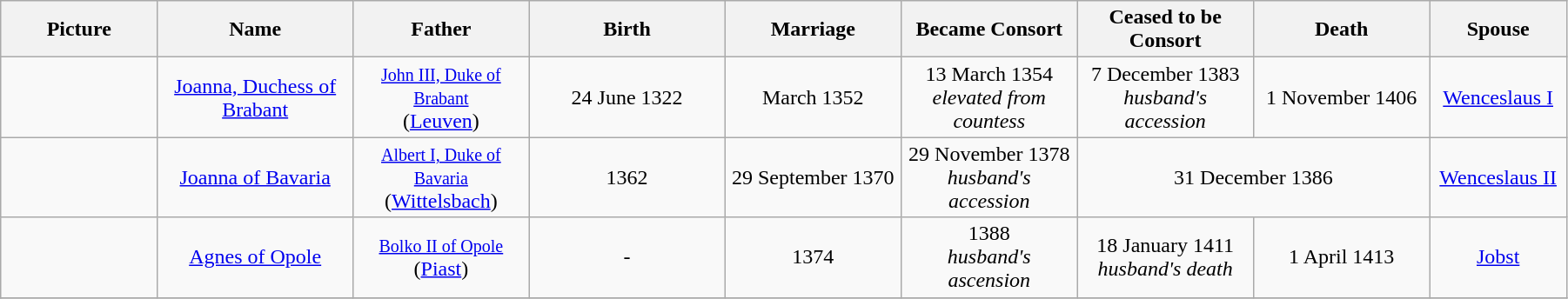<table width=95% class="wikitable">
<tr>
<th width = "8%">Picture</th>
<th width = "10%">Name</th>
<th width = "9%">Father</th>
<th width = "10%">Birth</th>
<th width = "9%">Marriage</th>
<th width = "9%">Became Consort</th>
<th width = "9%">Ceased to be Consort</th>
<th width = "9%">Death</th>
<th width = "7%">Spouse</th>
</tr>
<tr>
<td align="center"></td>
<td align="center"><a href='#'>Joanna, Duchess of Brabant</a></td>
<td align="center"><small><a href='#'>John III, Duke of Brabant</a></small><br>(<a href='#'>Leuven</a>)</td>
<td align="center">24 June 1322</td>
<td align="center">March 1352</td>
<td align="center">13 March 1354<br><em>elevated from countess</em></td>
<td align="center">7 December 1383<br><em>husband's accession</em></td>
<td align="center">1 November 1406</td>
<td align="center"><a href='#'>Wenceslaus I</a></td>
</tr>
<tr>
<td align="center"></td>
<td align="center"><a href='#'>Joanna of Bavaria</a></td>
<td align="center"><small><a href='#'>Albert I, Duke of Bavaria</a></small><br>(<a href='#'>Wittelsbach</a>)</td>
<td align="center">1362</td>
<td align="center">29 September 1370</td>
<td align="center">29 November 1378<br><em>husband's accession</em></td>
<td align="center" colspan="2">31 December 1386</td>
<td align="center"><a href='#'>Wenceslaus II</a></td>
</tr>
<tr>
<td align="center"></td>
<td align="center"><a href='#'>Agnes of Opole</a></td>
<td align="center"><small><a href='#'>Bolko II of Opole</a></small><br>(<a href='#'>Piast</a>)</td>
<td align="center">-</td>
<td align="center">1374</td>
<td align="center">1388<br><em>husband's ascension</em></td>
<td align="center">18 January 1411<br><em>husband's death</em></td>
<td align="center">1 April 1413</td>
<td align="center"><a href='#'>Jobst</a></td>
</tr>
<tr>
</tr>
</table>
